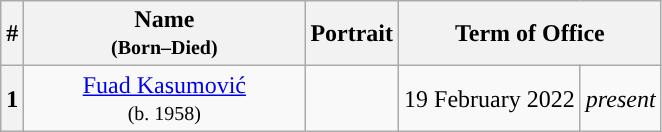<table class="wikitable" style="text-align:center">
<tr ->
<th>#</th>
<th width=180>Name<br><small>(Born–Died)</small></th>
<th>Portrait</th>
<th colspan=2>Term of Office</th>
</tr>
<tr ->
<th align=center style="background: ">1</th>
<td><a href='#'>Fuad Kasumović</a><br><small>(b. 1958)</small></td>
<td></td>
<td>19 February 2022</td>
<td><em>present</em></td>
</tr>
</table>
